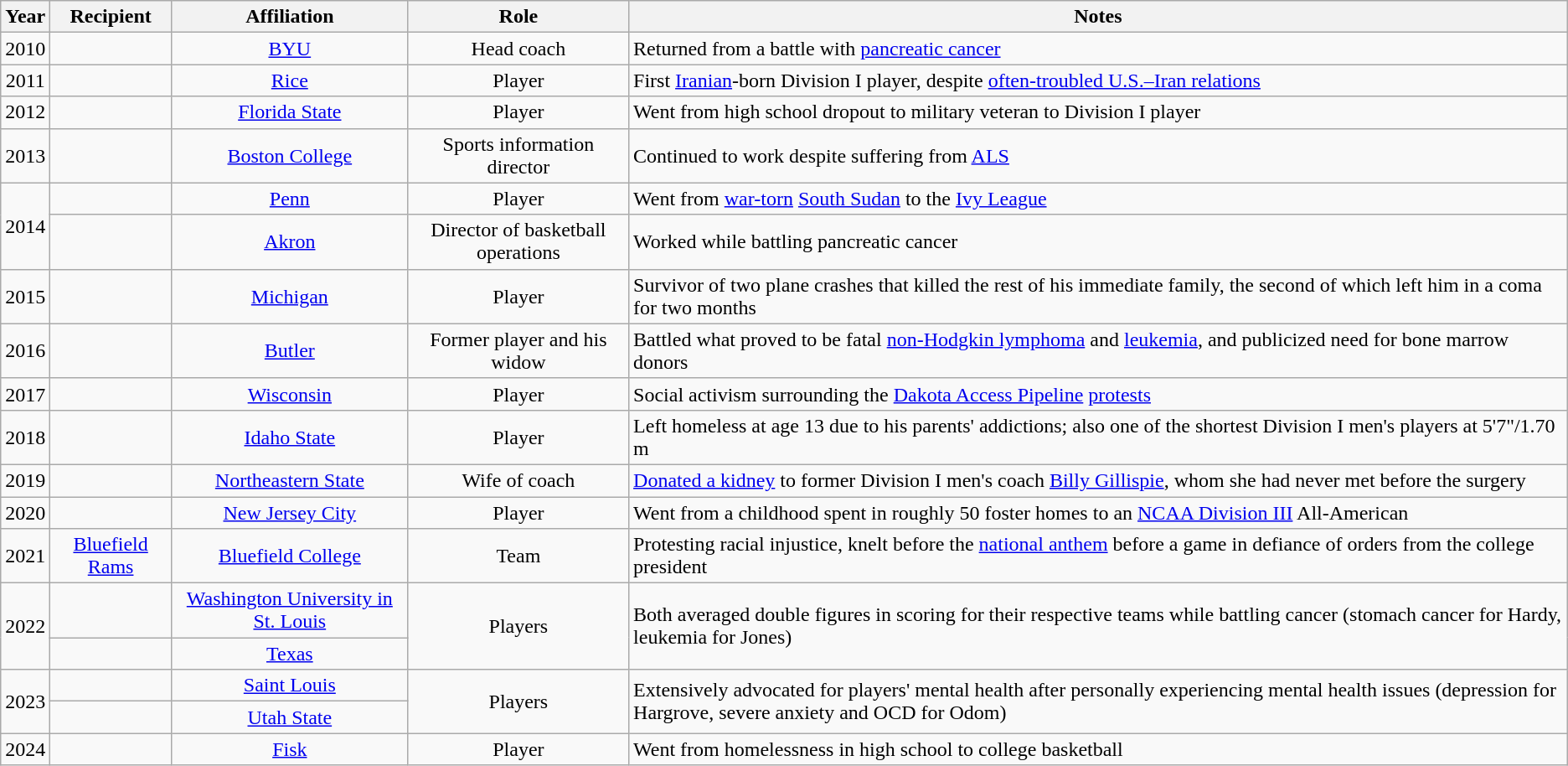<table class="wikitable sortable" style="text-align:center">
<tr>
<th>Year</th>
<th>Recipient</th>
<th>Affiliation</th>
<th>Role</th>
<th class=unsortable>Notes</th>
</tr>
<tr align=center>
<td>2010</td>
<td></td>
<td><a href='#'>BYU</a></td>
<td>Head coach</td>
<td align= left>Returned from a battle with <a href='#'>pancreatic cancer</a></td>
</tr>
<tr align=center>
<td>2011</td>
<td></td>
<td><a href='#'>Rice</a></td>
<td>Player</td>
<td align= left>First <a href='#'>Iranian</a>-born Division I player, despite <a href='#'>often-troubled U.S.–Iran relations</a></td>
</tr>
<tr align=center>
<td>2012</td>
<td></td>
<td><a href='#'>Florida State</a></td>
<td>Player</td>
<td align= left>Went from high school dropout to military veteran to Division I player</td>
</tr>
<tr align=center>
<td>2013</td>
<td></td>
<td><a href='#'>Boston College</a></td>
<td>Sports information director</td>
<td align= left>Continued to work despite suffering from <a href='#'>ALS</a></td>
</tr>
<tr align=center>
<td rowspan=2>2014</td>
<td></td>
<td><a href='#'>Penn</a></td>
<td>Player</td>
<td align=left>Went from <a href='#'>war-torn</a> <a href='#'>South Sudan</a> to the <a href='#'>Ivy League</a></td>
</tr>
<tr align=center>
<td></td>
<td><a href='#'>Akron</a></td>
<td>Director of basketball operations</td>
<td align=left>Worked while battling pancreatic cancer</td>
</tr>
<tr align=center>
<td>2015</td>
<td></td>
<td><a href='#'>Michigan</a></td>
<td>Player</td>
<td align= left>Survivor of two plane crashes that killed the rest of his immediate family, the second of which left him in a coma for two months</td>
</tr>
<tr align=center>
<td>2016</td>
<td></td>
<td><a href='#'>Butler</a></td>
<td>Former player and his widow</td>
<td align= left>Battled what proved to be fatal <a href='#'>non-Hodgkin lymphoma</a> and <a href='#'>leukemia</a>, and publicized need for bone marrow donors</td>
</tr>
<tr align=center>
<td>2017</td>
<td></td>
<td><a href='#'>Wisconsin</a></td>
<td>Player</td>
<td align= left>Social activism surrounding the <a href='#'>Dakota Access Pipeline</a> <a href='#'>protests</a></td>
</tr>
<tr>
<td>2018</td>
<td></td>
<td><a href='#'>Idaho State</a></td>
<td>Player</td>
<td align= left>Left homeless at age 13 due to his parents' addictions; also one of the shortest Division I men's players at 5'7"/1.70 m</td>
</tr>
<tr>
<td>2019</td>
<td></td>
<td><a href='#'>Northeastern State</a></td>
<td>Wife of coach</td>
<td align= left><a href='#'>Donated a kidney</a> to former Division I men's coach <a href='#'>Billy Gillispie</a>, whom she had never met before the surgery</td>
</tr>
<tr>
<td>2020</td>
<td></td>
<td><a href='#'>New Jersey City</a></td>
<td>Player</td>
<td align= left>Went from a childhood spent in roughly 50 foster homes to an <a href='#'>NCAA Division III</a> All-American</td>
</tr>
<tr>
<td>2021</td>
<td><a href='#'>Bluefield Rams</a></td>
<td><a href='#'>Bluefield College</a></td>
<td>Team</td>
<td align=left>Protesting racial injustice, knelt before the <a href='#'>national anthem</a> before a game in defiance of orders from the college president</td>
</tr>
<tr>
<td rowspan=2>2022</td>
<td></td>
<td><a href='#'>Washington University in St. Louis</a></td>
<td rowspan=2>Players</td>
<td rowspan=2 align=left>Both averaged double figures in scoring for their respective teams while battling cancer (stomach cancer for Hardy, leukemia for Jones)</td>
</tr>
<tr>
<td></td>
<td><a href='#'>Texas</a></td>
</tr>
<tr>
<td rowspan=2>2023</td>
<td></td>
<td><a href='#'>Saint Louis</a></td>
<td rowspan=2>Players</td>
<td rowspan=2 align=left>Extensively advocated for players' mental health after personally experiencing mental health issues (depression for Hargrove, severe anxiety and OCD for Odom)</td>
</tr>
<tr>
<td></td>
<td><a href='#'>Utah State</a></td>
</tr>
<tr>
<td>2024</td>
<td></td>
<td><a href='#'>Fisk</a></td>
<td>Player</td>
<td align=left>Went from homelessness in high school to college basketball</td>
</tr>
</table>
